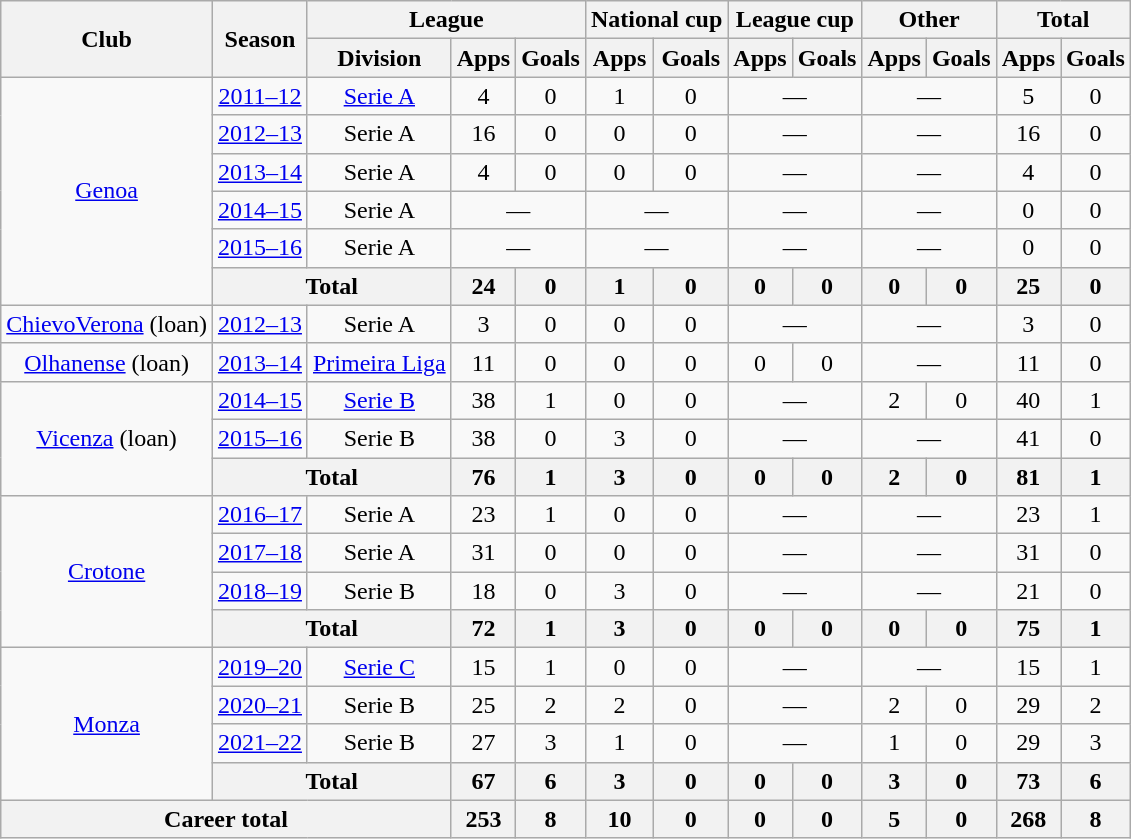<table class="wikitable" style="text-align: center">
<tr>
<th rowspan="2">Club</th>
<th rowspan="2">Season</th>
<th colspan="3">League</th>
<th colspan="2">National cup</th>
<th colspan="2">League cup</th>
<th colspan="2">Other</th>
<th colspan="2">Total</th>
</tr>
<tr>
<th>Division</th>
<th>Apps</th>
<th>Goals</th>
<th>Apps</th>
<th>Goals</th>
<th>Apps</th>
<th>Goals</th>
<th>Apps</th>
<th>Goals</th>
<th>Apps</th>
<th>Goals</th>
</tr>
<tr>
<td rowspan="6"><a href='#'>Genoa</a></td>
<td><a href='#'>2011–12</a></td>
<td><a href='#'>Serie A</a></td>
<td>4</td>
<td>0</td>
<td>1</td>
<td>0</td>
<td colspan="2">—</td>
<td colspan="2">—</td>
<td>5</td>
<td>0</td>
</tr>
<tr>
<td><a href='#'>2012–13</a></td>
<td>Serie A</td>
<td>16</td>
<td>0</td>
<td>0</td>
<td>0</td>
<td colspan="2">—</td>
<td colspan="2">—</td>
<td>16</td>
<td>0</td>
</tr>
<tr>
<td><a href='#'>2013–14</a></td>
<td>Serie A</td>
<td>4</td>
<td>0</td>
<td>0</td>
<td>0</td>
<td colspan="2">—</td>
<td colspan="2">—</td>
<td>4</td>
<td>0</td>
</tr>
<tr>
<td><a href='#'>2014–15</a></td>
<td>Serie A</td>
<td colspan="2">—</td>
<td colspan="2">—</td>
<td colspan="2">—</td>
<td colspan="2">—</td>
<td>0</td>
<td>0</td>
</tr>
<tr>
<td><a href='#'>2015–16</a></td>
<td>Serie A</td>
<td colspan="2">—</td>
<td colspan="2">—</td>
<td colspan="2">—</td>
<td colspan="2">—</td>
<td>0</td>
<td>0</td>
</tr>
<tr>
<th colspan="2">Total</th>
<th>24</th>
<th>0</th>
<th>1</th>
<th>0</th>
<th>0</th>
<th>0</th>
<th>0</th>
<th>0</th>
<th>25</th>
<th>0</th>
</tr>
<tr>
<td><a href='#'>ChievoVerona</a> (loan)</td>
<td><a href='#'>2012–13</a></td>
<td>Serie A</td>
<td>3</td>
<td>0</td>
<td>0</td>
<td>0</td>
<td colspan="2">—</td>
<td colspan="2">—</td>
<td>3</td>
<td>0</td>
</tr>
<tr>
<td><a href='#'>Olhanense</a> (loan)</td>
<td><a href='#'>2013–14</a></td>
<td><a href='#'>Primeira Liga</a></td>
<td>11</td>
<td>0</td>
<td>0</td>
<td>0</td>
<td>0</td>
<td>0</td>
<td colspan="2">—</td>
<td>11</td>
<td>0</td>
</tr>
<tr>
<td rowspan="3"><a href='#'>Vicenza</a> (loan)</td>
<td><a href='#'>2014–15</a></td>
<td><a href='#'>Serie B</a></td>
<td>38</td>
<td>1</td>
<td>0</td>
<td>0</td>
<td colspan="2">—</td>
<td>2</td>
<td>0</td>
<td>40</td>
<td>1</td>
</tr>
<tr>
<td><a href='#'>2015–16</a></td>
<td>Serie B</td>
<td>38</td>
<td>0</td>
<td>3</td>
<td>0</td>
<td colspan="2">—</td>
<td colspan="2">—</td>
<td>41</td>
<td>0</td>
</tr>
<tr>
<th colspan="2">Total</th>
<th>76</th>
<th>1</th>
<th>3</th>
<th>0</th>
<th>0</th>
<th>0</th>
<th>2</th>
<th>0</th>
<th>81</th>
<th>1</th>
</tr>
<tr>
<td rowspan="4"><a href='#'>Crotone</a></td>
<td><a href='#'>2016–17</a></td>
<td>Serie A</td>
<td>23</td>
<td>1</td>
<td>0</td>
<td>0</td>
<td colspan="2">—</td>
<td colspan="2">—</td>
<td>23</td>
<td>1</td>
</tr>
<tr>
<td><a href='#'>2017–18</a></td>
<td>Serie A</td>
<td>31</td>
<td>0</td>
<td>0</td>
<td>0</td>
<td colspan="2">—</td>
<td colspan="2">—</td>
<td>31</td>
<td>0</td>
</tr>
<tr>
<td><a href='#'>2018–19</a></td>
<td>Serie B</td>
<td>18</td>
<td>0</td>
<td>3</td>
<td>0</td>
<td colspan="2">—</td>
<td colspan="2">—</td>
<td>21</td>
<td>0</td>
</tr>
<tr>
<th colspan="2">Total</th>
<th>72</th>
<th>1</th>
<th>3</th>
<th>0</th>
<th>0</th>
<th>0</th>
<th>0</th>
<th>0</th>
<th>75</th>
<th>1</th>
</tr>
<tr>
<td rowspan="4"><a href='#'>Monza</a></td>
<td><a href='#'>2019–20</a></td>
<td><a href='#'>Serie C</a></td>
<td>15</td>
<td>1</td>
<td>0</td>
<td>0</td>
<td colspan="2">—</td>
<td colspan="2">—</td>
<td>15</td>
<td>1</td>
</tr>
<tr>
<td><a href='#'>2020–21</a></td>
<td>Serie B</td>
<td>25</td>
<td>2</td>
<td>2</td>
<td>0</td>
<td colspan="2">—</td>
<td>2</td>
<td>0</td>
<td>29</td>
<td>2</td>
</tr>
<tr>
<td><a href='#'>2021–22</a></td>
<td>Serie B</td>
<td>27</td>
<td>3</td>
<td>1</td>
<td>0</td>
<td colspan="2">—</td>
<td>1</td>
<td>0</td>
<td>29</td>
<td>3</td>
</tr>
<tr>
<th colspan="2">Total</th>
<th>67</th>
<th>6</th>
<th>3</th>
<th>0</th>
<th>0</th>
<th>0</th>
<th>3</th>
<th>0</th>
<th>73</th>
<th>6</th>
</tr>
<tr>
<th colspan="3">Career total</th>
<th>253</th>
<th>8</th>
<th>10</th>
<th>0</th>
<th>0</th>
<th>0</th>
<th>5</th>
<th>0</th>
<th>268</th>
<th>8</th>
</tr>
</table>
